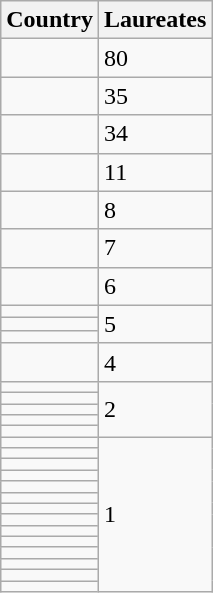<table class="wikitable sortable">
<tr>
<th>Country</th>
<th>Laureates</th>
</tr>
<tr>
<td></td>
<td>80</td>
</tr>
<tr>
<td></td>
<td>35</td>
</tr>
<tr>
<td></td>
<td>34</td>
</tr>
<tr>
<td></td>
<td>11</td>
</tr>
<tr>
<td></td>
<td>8</td>
</tr>
<tr>
<td></td>
<td>7</td>
</tr>
<tr>
<td></td>
<td>6</td>
</tr>
<tr>
<td></td>
<td rowspan="3">5</td>
</tr>
<tr>
<td></td>
</tr>
<tr>
<td></td>
</tr>
<tr>
<td></td>
<td>4</td>
</tr>
<tr>
<td></td>
<td rowspan="5">2</td>
</tr>
<tr>
<td></td>
</tr>
<tr>
<td></td>
</tr>
<tr>
<td></td>
</tr>
<tr>
<td></td>
</tr>
<tr>
<td></td>
<td rowspan="15">1</td>
</tr>
<tr>
<td></td>
</tr>
<tr>
<td></td>
</tr>
<tr>
<td></td>
</tr>
<tr>
<td></td>
</tr>
<tr>
<td></td>
</tr>
<tr>
<td></td>
</tr>
<tr>
<td></td>
</tr>
<tr>
<td></td>
</tr>
<tr>
<td></td>
</tr>
<tr>
<td></td>
</tr>
<tr>
<td></td>
</tr>
<tr>
<td></td>
</tr>
<tr>
<td></td>
</tr>
</table>
